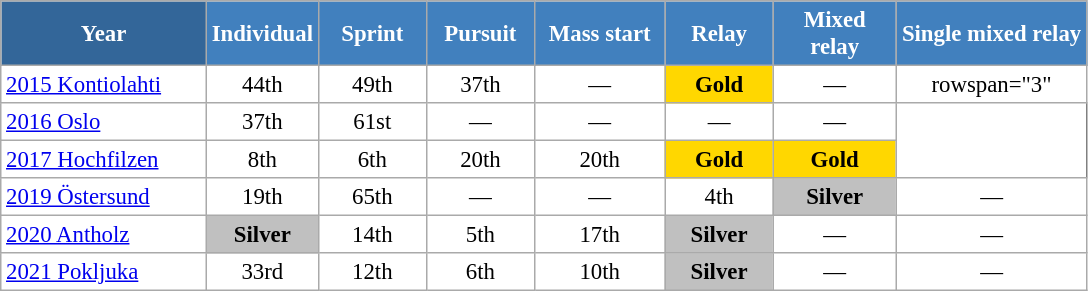<table class="wikitable" style="font-size:95%; text-align:center; border:grey solid 1px; border-collapse:collapse; background:#ffffff;">
<tr>
<th style="background-color:#369; color:white;    width:130px;">Year</th>
<th style="background-color:#4180be; color:white; width:65px;">Individual</th>
<th style="background-color:#4180be; color:white; width:65px;">Sprint</th>
<th style="background-color:#4180be; color:white; width:65px;">Pursuit</th>
<th style="background-color:#4180be; color:white; width:80px;">Mass start</th>
<th style="background-color:#4180be; color:white; width:65px;">Relay</th>
<th style="background-color:#4180be; color:white; width:75px;">Mixed relay</th>
<th style="background-color:#4180be; color:white; width:120px;">Single mixed relay</th>
</tr>
<tr>
<td align=left> <a href='#'>2015 Kontiolahti</a></td>
<td>44th</td>
<td>49th</td>
<td>37th</td>
<td>—</td>
<td style="background:gold"><strong>Gold</strong></td>
<td>—</td>
<td>rowspan="3" </td>
</tr>
<tr>
<td align=left> <a href='#'>2016 Oslo</a></td>
<td>37th</td>
<td>61st</td>
<td>—</td>
<td>—</td>
<td>—</td>
<td>—</td>
</tr>
<tr>
<td align=left> <a href='#'>2017 Hochfilzen</a></td>
<td>8th</td>
<td>6th</td>
<td>20th</td>
<td>20th</td>
<td style="background:gold"><strong>Gold</strong></td>
<td style="background:gold"><strong>Gold</strong></td>
</tr>
<tr>
<td align=left> <a href='#'>2019 Östersund</a></td>
<td>19th</td>
<td>65th</td>
<td>—</td>
<td>—</td>
<td>4th</td>
<td style="background:silver;"><strong>Silver</strong></td>
<td>—</td>
</tr>
<tr>
<td align=left> <a href='#'>2020 Antholz</a></td>
<td style="background:silver;"><strong>Silver</strong></td>
<td>14th</td>
<td>5th</td>
<td>17th</td>
<td style="background:silver"><strong>Silver</strong></td>
<td>—</td>
<td>—</td>
</tr>
<tr>
<td align=left> <a href='#'>2021 Pokljuka</a></td>
<td>33rd</td>
<td>12th</td>
<td>6th</td>
<td>10th</td>
<td style="background:silver;"><strong>Silver</strong></td>
<td>—</td>
<td>—</td>
</tr>
</table>
